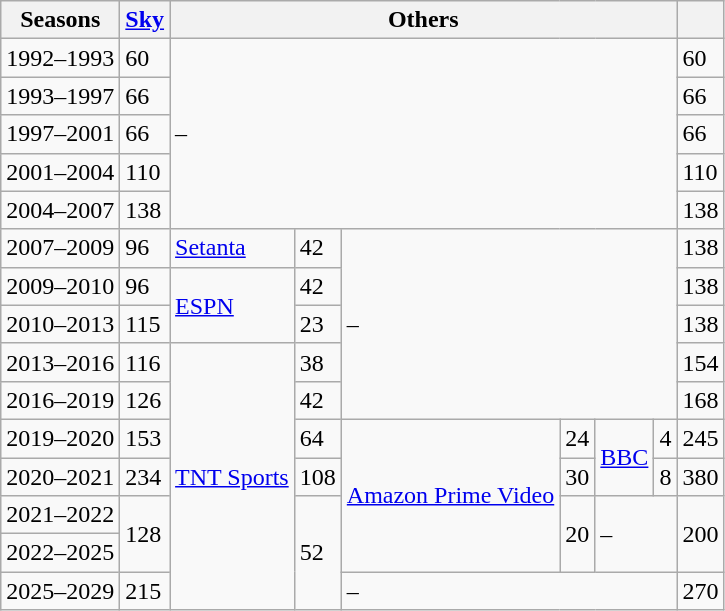<table class="wikitable sortable">
<tr>
<th>Seasons</th>
<th><a href='#'>Sky</a></th>
<th colspan="6">Others</th>
<th></th>
</tr>
<tr>
<td>1992–1993</td>
<td>60</td>
<td rowspan="5" colspan="6">–</td>
<td>60</td>
</tr>
<tr>
<td>1993–1997</td>
<td>66</td>
<td>66</td>
</tr>
<tr>
<td>1997–2001</td>
<td>66</td>
<td>66</td>
</tr>
<tr>
<td>2001–2004</td>
<td>110</td>
<td>110</td>
</tr>
<tr>
<td>2004–2007</td>
<td>138</td>
<td>138</td>
</tr>
<tr>
<td>2007–2009</td>
<td>96</td>
<td><a href='#'>Setanta</a></td>
<td>42</td>
<td rowspan="5" colspan="4">–</td>
<td>138</td>
</tr>
<tr>
<td>2009–2010</td>
<td>96</td>
<td rowspan="2"><a href='#'>ESPN</a></td>
<td>42</td>
<td>138</td>
</tr>
<tr>
<td>2010–2013</td>
<td>115</td>
<td>23</td>
<td>138</td>
</tr>
<tr>
<td>2013–2016</td>
<td>116</td>
<td rowspan="7"><a href='#'>TNT Sports</a></td>
<td>38</td>
<td>154</td>
</tr>
<tr>
<td>2016–2019</td>
<td>126</td>
<td>42</td>
<td>168</td>
</tr>
<tr>
<td>2019–2020</td>
<td>153</td>
<td>64</td>
<td rowspan="4"><a href='#'>Amazon Prime Video</a></td>
<td>24</td>
<td rowspan="2"><a href='#'>BBC</a></td>
<td>4</td>
<td>245</td>
</tr>
<tr>
<td>2020–2021</td>
<td>234</td>
<td>108</td>
<td>30</td>
<td>8</td>
<td>380</td>
</tr>
<tr>
<td>2021–2022</td>
<td rowspan="2">128</td>
<td rowspan="3">52</td>
<td rowspan="2">20</td>
<td colspan="2" rowspan="2">–</td>
<td rowspan="2">200</td>
</tr>
<tr>
<td>2022–2025</td>
</tr>
<tr>
<td>2025–2029</td>
<td>215</td>
<td colspan="4">–</td>
<td>270</td>
</tr>
</table>
